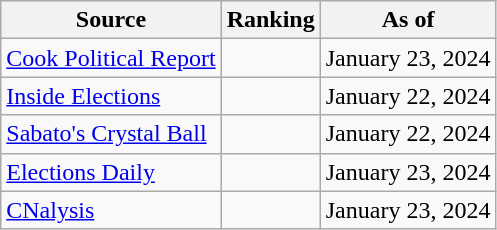<table class="wikitable" style="text-align:center">
<tr>
<th>Source</th>
<th>Ranking</th>
<th>As of</th>
</tr>
<tr>
<td align=left><a href='#'>Cook Political Report</a></td>
<td></td>
<td>January 23, 2024</td>
</tr>
<tr>
<td align=left><a href='#'>Inside Elections</a></td>
<td></td>
<td>January 22, 2024</td>
</tr>
<tr>
<td align=left><a href='#'>Sabato's Crystal Ball</a></td>
<td></td>
<td>January 22, 2024</td>
</tr>
<tr>
<td align=left><a href='#'>Elections Daily</a></td>
<td></td>
<td>January 23, 2024</td>
</tr>
<tr>
<td align=left><a href='#'>CNalysis</a></td>
<td></td>
<td>January 23, 2024</td>
</tr>
</table>
